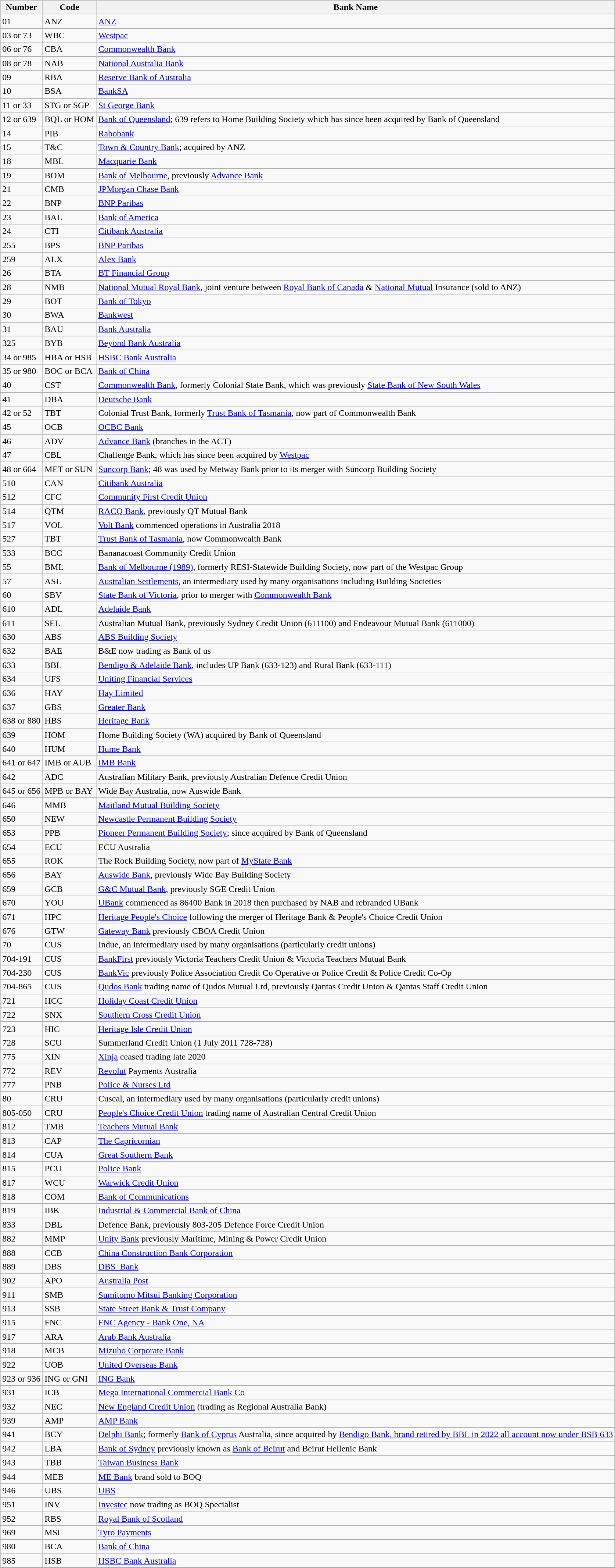<table class="wikitable" border="1">
<tr>
<th>Number</th>
<th>Code</th>
<th>Bank Name</th>
</tr>
<tr>
<td>01</td>
<td>ANZ</td>
<td><a href='#'>ANZ</a></td>
</tr>
<tr>
<td>03 or 73</td>
<td>WBC</td>
<td><a href='#'>Westpac</a></td>
</tr>
<tr>
<td>06 or 76</td>
<td>CBA</td>
<td><a href='#'>Commonwealth Bank</a></td>
</tr>
<tr>
<td>08 or 78</td>
<td>NAB</td>
<td><a href='#'>National Australia Bank</a></td>
</tr>
<tr>
<td>09</td>
<td>RBA</td>
<td><a href='#'>Reserve Bank of Australia</a></td>
</tr>
<tr>
<td>10</td>
<td>BSA</td>
<td><a href='#'>BankSA</a></td>
</tr>
<tr>
<td>11 or 33</td>
<td>STG or SGP</td>
<td><a href='#'>St George Bank</a></td>
</tr>
<tr>
<td>12 or 639</td>
<td>BQL or HOM</td>
<td><a href='#'>Bank of Queensland</a>; 639 refers to Home Building Society which has since been acquired by Bank of Queensland</td>
</tr>
<tr>
<td>14</td>
<td>PIB</td>
<td><a href='#'>Rabobank</a></td>
</tr>
<tr>
<td>15</td>
<td>T&C</td>
<td><a href='#'>Town & Country Bank</a>; acquired by ANZ</td>
</tr>
<tr>
<td>18</td>
<td>MBL</td>
<td><a href='#'>Macquarie Bank</a></td>
</tr>
<tr>
<td>19</td>
<td>BOM</td>
<td><a href='#'>Bank of Melbourne</a>, previously <a href='#'>Advance Bank</a></td>
</tr>
<tr>
<td>21</td>
<td>CMB</td>
<td><a href='#'>JPMorgan Chase Bank</a></td>
</tr>
<tr>
<td>22</td>
<td>BNP</td>
<td><a href='#'>BNP Paribas</a></td>
</tr>
<tr>
<td>23</td>
<td>BAL</td>
<td><a href='#'>Bank of America</a></td>
</tr>
<tr>
<td>24</td>
<td>CTI</td>
<td><a href='#'>Citibank Australia</a></td>
</tr>
<tr>
<td>255</td>
<td>BPS</td>
<td><a href='#'>BNP Paribas</a></td>
</tr>
<tr>
<td>259</td>
<td>ALX</td>
<td><a href='#'>Alex Bank</a></td>
</tr>
<tr>
<td>26</td>
<td>BTA</td>
<td><a href='#'>BT Financial Group</a></td>
</tr>
<tr>
<td>28</td>
<td>NMB</td>
<td><a href='#'>National Mutual Royal Bank</a>, joint venture between <a href='#'>Royal Bank of Canada</a> & <a href='#'>National Mutual</a> Insurance (sold to ANZ)</td>
</tr>
<tr>
<td>29</td>
<td>BOT</td>
<td><a href='#'>Bank of Tokyo</a></td>
</tr>
<tr>
<td>30</td>
<td>BWA</td>
<td><a href='#'>Bankwest</a></td>
</tr>
<tr>
<td>31</td>
<td>BAU</td>
<td><a href='#'>Bank Australia</a></td>
</tr>
<tr>
<td>325</td>
<td>BYB</td>
<td><a href='#'>Beyond Bank Australia</a></td>
</tr>
<tr>
<td>34 or 985</td>
<td>HBA or HSB</td>
<td><a href='#'>HSBC Bank Australia</a></td>
</tr>
<tr>
<td>35 or 980</td>
<td>BOC or BCA</td>
<td><a href='#'>Bank of China</a></td>
</tr>
<tr>
<td>40</td>
<td>CST</td>
<td><a href='#'>Commonwealth Bank</a>, formerly Colonial State Bank, which was previously <a href='#'>State Bank of New South Wales</a></td>
</tr>
<tr>
<td>41</td>
<td>DBA</td>
<td><a href='#'>Deutsche Bank</a></td>
</tr>
<tr>
<td>42 or 52</td>
<td>TBT</td>
<td>Colonial Trust Bank, formerly <a href='#'>Trust Bank of Tasmania</a>, now part of Commonwealth Bank</td>
</tr>
<tr>
<td>45</td>
<td>OCB</td>
<td><a href='#'>OCBC Bank</a></td>
</tr>
<tr>
<td>46</td>
<td>ADV</td>
<td><a href='#'>Advance Bank</a> (branches in the ACT)</td>
</tr>
<tr>
<td>47</td>
<td>CBL</td>
<td>Challenge Bank, which has since been acquired by <a href='#'>Westpac</a></td>
</tr>
<tr>
<td>48 or 664</td>
<td>MET or SUN</td>
<td><a href='#'>Suncorp Bank</a>; 48 was used by Metway Bank prior to its merger with Suncorp Building Society</td>
</tr>
<tr>
<td>510</td>
<td>CAN</td>
<td><a href='#'>Citibank Australia</a></td>
</tr>
<tr>
<td>512</td>
<td>CFC</td>
<td><a href='#'>Community First Credit Union</a></td>
</tr>
<tr>
<td>514</td>
<td>QTM</td>
<td><a href='#'>RACQ Bank</a>, previously QT Mutual Bank</td>
</tr>
<tr>
<td>517</td>
<td>VOL</td>
<td><a href='#'>Volt Bank</a> commenced operations in Australia 2018</td>
</tr>
<tr>
<td>527</td>
<td>TBT</td>
<td><a href='#'>Trust Bank of Tasmania</a>, now Commonwealth Bank</td>
</tr>
<tr>
<td>533</td>
<td>BCC</td>
<td>Bananacoast Community Credit Union</td>
</tr>
<tr>
<td>55</td>
<td>BML</td>
<td><a href='#'>Bank of Melbourne (1989)</a>, formerly RESI-Statewide Building Society, now part of the Westpac Group</td>
</tr>
<tr>
<td>57</td>
<td>ASL</td>
<td><a href='#'>Australian Settlements</a>, an intermediary used by many organisations including Building Societies</td>
</tr>
<tr>
<td>60</td>
<td>SBV</td>
<td><a href='#'>State Bank of Victoria</a>, prior to merger with <a href='#'>Commonwealth Bank</a></td>
</tr>
<tr>
<td>610</td>
<td>ADL</td>
<td><a href='#'>Adelaide Bank</a></td>
</tr>
<tr>
</tr>
<tr>
<td>611</td>
<td>SEL</td>
<td>Australian Mutual Bank, previously Sydney Credit Union (611100) and Endeavour Mutual Bank (611000)</td>
</tr>
<tr>
<td>630</td>
<td>ABS</td>
<td><a href='#'>ABS Building Society</a></td>
</tr>
<tr>
<td>632</td>
<td>BAE</td>
<td>B&E now trading as Bank of us</td>
</tr>
<tr>
<td>633</td>
<td>BBL</td>
<td><a href='#'>Bendigo & Adelaide Bank</a>, includes UP Bank (633-123) and Rural Bank (633-111)</td>
</tr>
<tr>
<td>634</td>
<td>UFS</td>
<td><a href='#'>Uniting Financial Services</a></td>
</tr>
<tr>
<td>636</td>
<td>HAY</td>
<td><a href='#'>Hay Limited</a></td>
</tr>
<tr>
<td>637</td>
<td>GBS</td>
<td><a href='#'>Greater Bank</a></td>
</tr>
<tr>
<td>638 or 880</td>
<td>HBS</td>
<td><a href='#'>Heritage Bank</a></td>
</tr>
<tr>
<td>639</td>
<td>HOM</td>
<td>Home Building Society (WA) acquired by Bank of Queensland</td>
</tr>
<tr>
<td>640</td>
<td>HUM</td>
<td><a href='#'>Hume Bank</a></td>
</tr>
<tr>
<td>641 or 647</td>
<td>IMB or AUB</td>
<td><a href='#'>IMB Bank</a></td>
</tr>
<tr>
<td>642</td>
<td>ADC</td>
<td>Australian Military Bank, previously Australian Defence Credit Union</td>
</tr>
<tr>
<td>645 or 656</td>
<td>MPB or BAY</td>
<td>Wide Bay Australia, now Auswide Bank</td>
</tr>
<tr>
<td>646</td>
<td>MMB</td>
<td><a href='#'>Maitland Mutual Building Society</a></td>
</tr>
<tr>
<td>650</td>
<td>NEW</td>
<td><a href='#'>Newcastle Permanent Building Society</a></td>
</tr>
<tr>
<td>653</td>
<td>PPB</td>
<td><a href='#'>Pioneer Permanent Building Society</a>; since acquired by Bank of Queensland</td>
</tr>
<tr>
<td>654</td>
<td>ECU</td>
<td>ECU Australia</td>
</tr>
<tr>
<td>655</td>
<td>ROK</td>
<td>The Rock Building Society, now part of <a href='#'>MyState Bank</a></td>
</tr>
<tr>
<td>656</td>
<td>BAY</td>
<td><a href='#'>Auswide Bank</a>, previously Wide Bay Building Society</td>
</tr>
<tr>
<td>659</td>
<td>GCB</td>
<td><a href='#'>G&C Mutual Bank</a>, previously SGE Credit Union</td>
</tr>
<tr>
<td>670</td>
<td>YOU</td>
<td><a href='#'>UBank</a> commenced as 86400 Bank in 2018 then purchased by NAB and rebranded UBank</td>
</tr>
<tr>
<td>671</td>
<td>HPC</td>
<td><a href='#'>Heritage People's Choice</a> following the merger of Heritage Bank & People's Choice Credit Union</td>
</tr>
<tr>
<td>676</td>
<td>GTW</td>
<td><a href='#'>Gateway Bank</a> previously CBOA Credit Union</td>
</tr>
<tr>
<td>70</td>
<td>CUS</td>
<td>Indue, an intermediary used by many organisations (particularly credit unions)</td>
</tr>
<tr>
<td>704-191</td>
<td>CUS</td>
<td><a href='#'>BankFirst</a> previously Victoria Teachers Credit Union & Victoria Teachers Mutual Bank</td>
</tr>
<tr>
<td>704-230</td>
<td>CUS</td>
<td><a href='#'>BankVic</a> previously Police Association Credit Co Operative or Police Credit & Police Credit Co-Op</td>
</tr>
<tr>
<td>704-865</td>
<td>CUS</td>
<td><a href='#'>Qudos Bank</a> trading name of Qudos Mutual Ltd, previously Qantas Credit Union & Qantas Staff Credit Union</td>
</tr>
<tr>
<td>721</td>
<td>HCC</td>
<td><a href='#'>Holiday Coast Credit Union</a></td>
</tr>
<tr>
<td>722</td>
<td>SNX</td>
<td><a href='#'>Southern Cross Credit Union</a></td>
</tr>
<tr>
<td>723</td>
<td>HIC</td>
<td><a href='#'>Heritage Isle Credit Union</a></td>
</tr>
<tr>
<td>728</td>
<td>SCU</td>
<td>Summerland Credit Union (1 July 2011 728-728)</td>
</tr>
<tr>
<td>775</td>
<td>XIN</td>
<td><a href='#'>Xinja</a> ceased trading late 2020</td>
</tr>
<tr>
<td>772</td>
<td>REV</td>
<td><a href='#'>Revolut</a> Payments Australia</td>
</tr>
<tr>
<td>777</td>
<td>PNB</td>
<td><a href='#'>Police & Nurses Ltd</a></td>
</tr>
<tr>
<td>80</td>
<td>CRU</td>
<td>Cuscal, an intermediary used by many organisations (particularly credit unions)</td>
</tr>
<tr>
<td>805-050</td>
<td>CRU</td>
<td><a href='#'>People's Choice Credit Union</a> trading name of Australian Central Credit Union</td>
</tr>
<tr>
<td>812</td>
<td>TMB</td>
<td><a href='#'>Teachers Mutual Bank</a></td>
</tr>
<tr>
<td>813</td>
<td>CAP</td>
<td><a href='#'>The Capricornian</a></td>
</tr>
<tr>
<td>814</td>
<td>CUA</td>
<td><a href='#'>Great Southern Bank</a></td>
</tr>
<tr>
<td>815</td>
<td>PCU</td>
<td><a href='#'>Police Bank</a></td>
</tr>
<tr>
<td>817</td>
<td>WCU</td>
<td><a href='#'>Warwick Credit Union</a></td>
</tr>
<tr>
<td>818</td>
<td>COM</td>
<td><a href='#'>Bank of Communications</a></td>
</tr>
<tr>
<td>819</td>
<td>IBK</td>
<td><a href='#'>Industrial & Commercial Bank of China</a></td>
</tr>
<tr>
<td>833</td>
<td>DBL</td>
<td>Defence Bank, previously 803-205 Defence Force Credit Union</td>
</tr>
<tr>
<td>882</td>
<td>MMP</td>
<td><a href='#'>Unity Bank</a> previously Maritime, Mining & Power Credit Union</td>
</tr>
<tr>
<td>888</td>
<td>CCB</td>
<td><a href='#'>China Construction Bank Corporation</a></td>
</tr>
<tr>
<td>889</td>
<td>DBS</td>
<td><a href='#'>DBS_Bank</a> </td>
</tr>
<tr>
<td>902</td>
<td>APO</td>
<td><a href='#'>Australia Post</a></td>
</tr>
<tr>
<td>911</td>
<td>SMB</td>
<td><a href='#'>Sumitomo Mitsui Banking Corporation</a></td>
</tr>
<tr>
<td>913</td>
<td>SSB</td>
<td><a href='#'>State Street Bank & Trust Company</a></td>
</tr>
<tr>
<td>915</td>
<td>FNC</td>
<td><a href='#'>FNC Agency - Bank One, NA</a></td>
</tr>
<tr>
<td>917</td>
<td>ARA</td>
<td><a href='#'>Arab Bank Australia</a></td>
</tr>
<tr>
<td>918</td>
<td>MCB</td>
<td><a href='#'>Mizuho Corporate Bank</a></td>
</tr>
<tr>
<td>922</td>
<td>UOB</td>
<td><a href='#'>United Overseas Bank</a></td>
</tr>
<tr>
<td>923 or 936</td>
<td>ING or GNI</td>
<td><a href='#'>ING Bank</a></td>
</tr>
<tr>
<td>931</td>
<td>ICB</td>
<td><a href='#'>Mega International Commercial Bank Co</a></td>
</tr>
<tr>
<td>932</td>
<td>NEC</td>
<td><a href='#'>New England Credit Union</a> (trading as Regional Australia Bank)</td>
</tr>
<tr>
<td>939</td>
<td>AMP</td>
<td><a href='#'>AMP Bank</a></td>
</tr>
<tr>
<td>941</td>
<td>BCY</td>
<td><a href='#'>Delphi Bank</a>; formerly <a href='#'>Bank of Cyprus</a> Australia, since acquired by <a href='#'>Bendigo Bank, brand retired by BBL in 2022 all account now under BSB 633</a></td>
</tr>
<tr>
<td>942</td>
<td>LBA</td>
<td><a href='#'>Bank of Sydney</a> previously known as <a href='#'>Bank of Beirut</a> and Beirut Hellenic Bank</td>
</tr>
<tr>
<td>943</td>
<td>TBB</td>
<td><a href='#'>Taiwan Business Bank</a></td>
</tr>
<tr>
<td>944</td>
<td>MEB</td>
<td><a href='#'>ME Bank</a> brand sold to BOQ</td>
</tr>
<tr>
<td>946</td>
<td>UBS</td>
<td><a href='#'>UBS</a></td>
</tr>
<tr>
<td>951</td>
<td>INV</td>
<td><a href='#'>Investec</a> now trading as BOQ Specialist</td>
</tr>
<tr>
<td>952</td>
<td>RBS</td>
<td><a href='#'>Royal Bank of Scotland</a></td>
</tr>
<tr>
<td>969</td>
<td>MSL</td>
<td><a href='#'>Tyro Payments</a></td>
</tr>
<tr>
<td>980</td>
<td>BCA</td>
<td><a href='#'>Bank of China</a></td>
</tr>
<tr>
<td>985</td>
<td>HSB</td>
<td><a href='#'>HSBC Bank Australia</a></td>
</tr>
</table>
